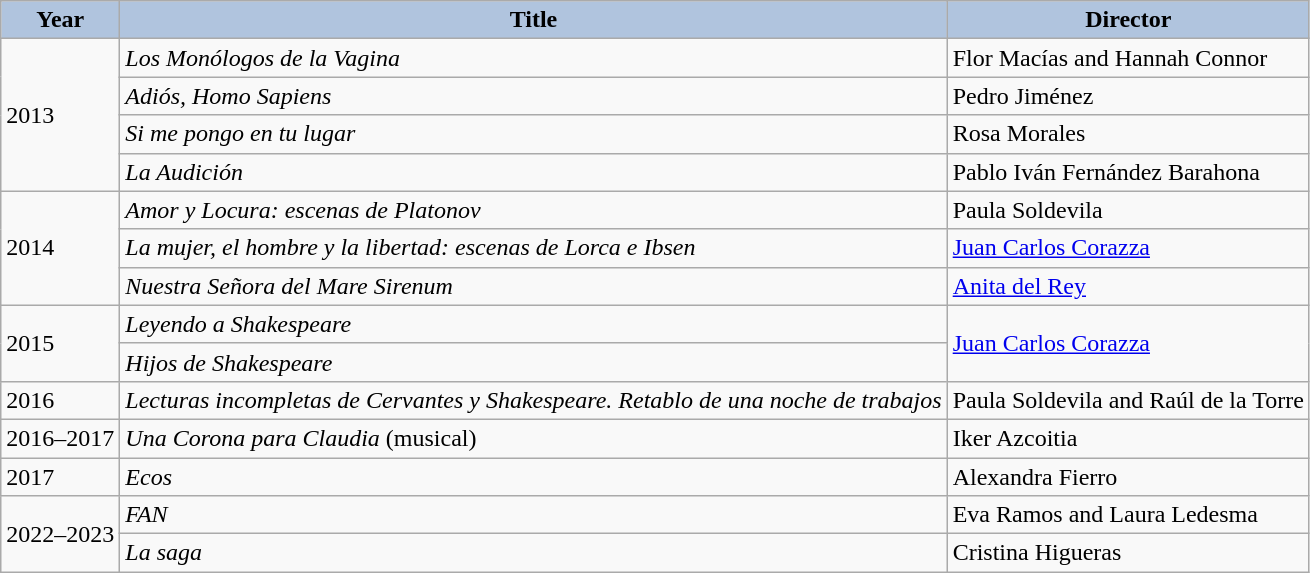<table class="wikitable">
<tr>
<th style="background:#B0C4DE;">Year</th>
<th style="background:#B0C4DE;">Title</th>
<th style="background:#B0C4DE;">Director</th>
</tr>
<tr>
<td rowspan="4">2013</td>
<td><em>Los Monólogos de la Vagina</em></td>
<td>Flor Macías and Hannah Connor</td>
</tr>
<tr>
<td><em>Adiós, Homo Sapiens</em></td>
<td>Pedro Jiménez</td>
</tr>
<tr>
<td><em>Si me pongo en tu lugar</em></td>
<td>Rosa Morales</td>
</tr>
<tr>
<td><em>La Audición</em></td>
<td>Pablo Iván Fernández Barahona</td>
</tr>
<tr>
<td rowspan="3">2014</td>
<td><em>Amor y Locura: escenas de Platonov</em></td>
<td>Paula Soldevila</td>
</tr>
<tr>
<td><em>La mujer, el hombre y la libertad: escenas de Lorca e Ibsen</em></td>
<td><a href='#'>Juan Carlos Corazza</a></td>
</tr>
<tr>
<td><em>Nuestra Señora del Mare Sirenum</em></td>
<td><a href='#'>Anita del Rey</a></td>
</tr>
<tr>
<td rowspan="2">2015</td>
<td><em>Leyendo a Shakespeare</em></td>
<td rowspan="2"><a href='#'>Juan Carlos Corazza</a></td>
</tr>
<tr>
<td><em>Hijos de Shakespeare</em></td>
</tr>
<tr>
<td>2016</td>
<td><em>Lecturas incompletas de Cervantes y Shakespeare. Retablo de una noche de trabajos</em></td>
<td>Paula Soldevila and Raúl de la Torre</td>
</tr>
<tr>
<td>2016–2017</td>
<td><em>Una Corona para Claudia</em> (musical)</td>
<td>Iker Azcoitia</td>
</tr>
<tr>
<td>2017</td>
<td><em>Ecos</em></td>
<td>Alexandra Fierro</td>
</tr>
<tr>
<td rowspan="2">2022–2023</td>
<td><em>FAN</em></td>
<td>Eva Ramos and Laura Ledesma</td>
</tr>
<tr>
<td><em>La saga</em></td>
<td>Cristina Higueras</td>
</tr>
</table>
